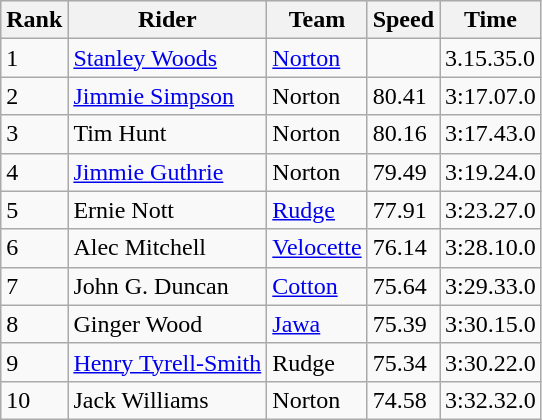<table class="wikitable">
<tr style="background:#efefef;">
<th>Rank</th>
<th>Rider</th>
<th>Team</th>
<th>Speed</th>
<th>Time</th>
</tr>
<tr>
<td>1</td>
<td> <a href='#'>Stanley Woods</a></td>
<td><a href='#'>Norton</a></td>
<td></td>
<td>3.15.35.0</td>
</tr>
<tr>
<td>2</td>
<td> <a href='#'>Jimmie Simpson</a></td>
<td>Norton</td>
<td>80.41</td>
<td>3:17.07.0</td>
</tr>
<tr>
<td>3</td>
<td> Tim Hunt</td>
<td>Norton</td>
<td>80.16</td>
<td>3:17.43.0</td>
</tr>
<tr>
<td>4</td>
<td> <a href='#'>Jimmie Guthrie</a></td>
<td>Norton</td>
<td>79.49</td>
<td>3:19.24.0</td>
</tr>
<tr>
<td>5</td>
<td> Ernie Nott</td>
<td><a href='#'>Rudge</a></td>
<td>77.91</td>
<td>3:23.27.0</td>
</tr>
<tr>
<td>6</td>
<td> Alec Mitchell</td>
<td><a href='#'>Velocette</a></td>
<td>76.14</td>
<td>3:28.10.0</td>
</tr>
<tr>
<td>7</td>
<td> John G. Duncan</td>
<td><a href='#'>Cotton</a></td>
<td>75.64</td>
<td>3:29.33.0</td>
</tr>
<tr>
<td>8</td>
<td> Ginger Wood</td>
<td><a href='#'>Jawa</a></td>
<td>75.39</td>
<td>3:30.15.0</td>
</tr>
<tr>
<td>9</td>
<td> <a href='#'>Henry Tyrell-Smith</a></td>
<td>Rudge</td>
<td>75.34</td>
<td>3:30.22.0</td>
</tr>
<tr>
<td>10</td>
<td> Jack Williams</td>
<td>Norton</td>
<td>74.58</td>
<td>3:32.32.0</td>
</tr>
</table>
